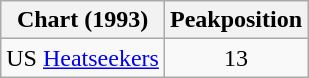<table class="wikitable">
<tr>
<th>Chart (1993)</th>
<th>Peakposition</th>
</tr>
<tr>
<td>US <a href='#'>Heatseekers</a></td>
<td align="center">13</td>
</tr>
</table>
